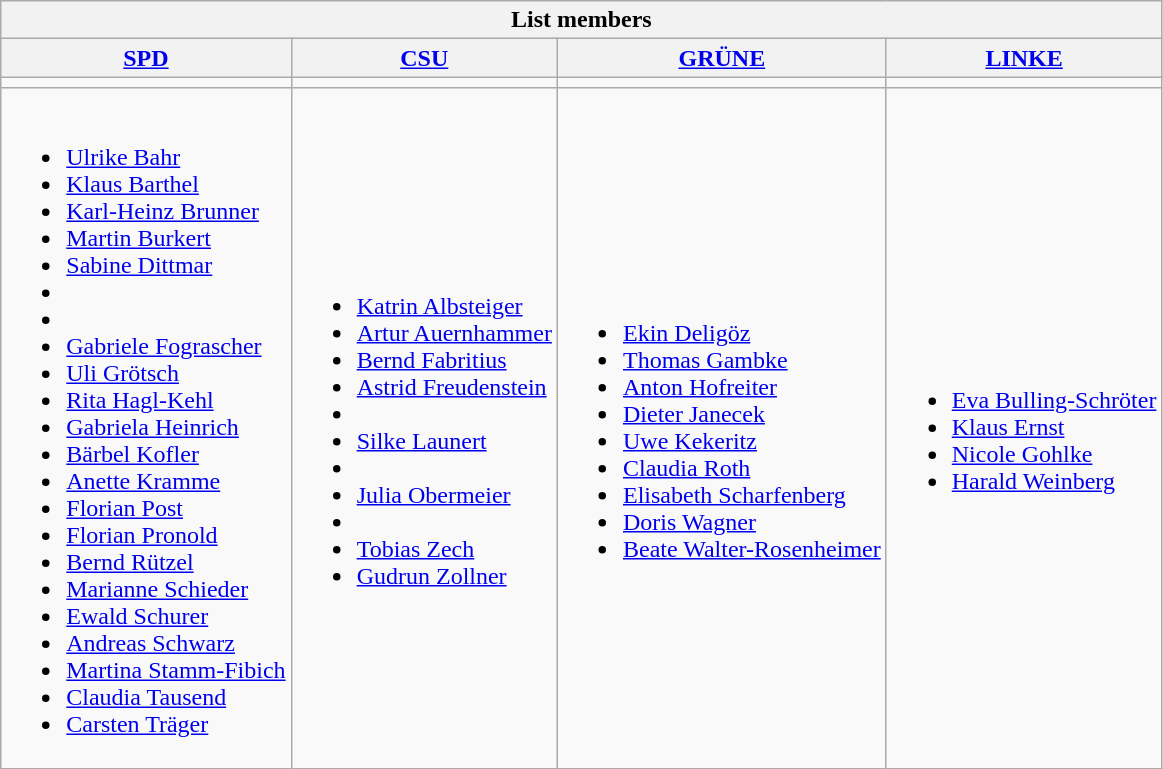<table class=wikitable>
<tr>
<th colspan=4>List members</th>
</tr>
<tr>
<th><a href='#'>SPD</a></th>
<th><a href='#'>CSU</a></th>
<th><a href='#'>GRÜNE</a></th>
<th><a href='#'>LINKE</a></th>
</tr>
<tr>
<td bgcolor=></td>
<td bgcolor=></td>
<td bgcolor=></td>
<td bgcolor=></td>
</tr>
<tr>
<td><br><ul><li><a href='#'>Ulrike Bahr</a></li><li><a href='#'>Klaus Barthel</a></li><li><a href='#'>Karl-Heinz Brunner</a></li><li><a href='#'>Martin Burkert</a></li><li><a href='#'>Sabine Dittmar</a></li><li></li><li></li><li><a href='#'>Gabriele Fograscher</a></li><li><a href='#'>Uli Grötsch</a></li><li><a href='#'>Rita Hagl-Kehl</a></li><li><a href='#'>Gabriela Heinrich</a></li><li><a href='#'>Bärbel Kofler</a></li><li><a href='#'>Anette Kramme</a></li><li><a href='#'>Florian Post</a></li><li><a href='#'>Florian Pronold</a></li><li><a href='#'>Bernd Rützel</a></li><li><a href='#'>Marianne Schieder</a></li><li><a href='#'>Ewald Schurer</a></li><li><a href='#'>Andreas Schwarz</a></li><li><a href='#'>Martina Stamm-Fibich</a></li><li><a href='#'>Claudia Tausend</a></li><li><a href='#'>Carsten Träger</a></li></ul></td>
<td><br><ul><li><a href='#'>Katrin Albsteiger</a></li><li><a href='#'>Artur Auernhammer</a></li><li><a href='#'>Bernd Fabritius</a></li><li><a href='#'>Astrid Freudenstein</a></li><li></li><li><a href='#'>Silke Launert</a></li><li></li><li><a href='#'>Julia Obermeier</a></li><li></li><li><a href='#'>Tobias Zech</a></li><li><a href='#'>Gudrun Zollner</a></li></ul></td>
<td><br><ul><li><a href='#'>Ekin Deligöz</a></li><li><a href='#'>Thomas Gambke</a></li><li><a href='#'>Anton Hofreiter</a></li><li><a href='#'>Dieter Janecek</a></li><li><a href='#'>Uwe Kekeritz</a></li><li><a href='#'>Claudia Roth</a></li><li><a href='#'>Elisabeth Scharfenberg</a></li><li><a href='#'>Doris Wagner</a></li><li><a href='#'>Beate Walter-Rosenheimer</a></li></ul></td>
<td><br><ul><li><a href='#'>Eva Bulling-Schröter</a></li><li><a href='#'>Klaus Ernst</a></li><li><a href='#'>Nicole Gohlke</a></li><li><a href='#'>Harald Weinberg</a></li></ul></td>
</tr>
</table>
